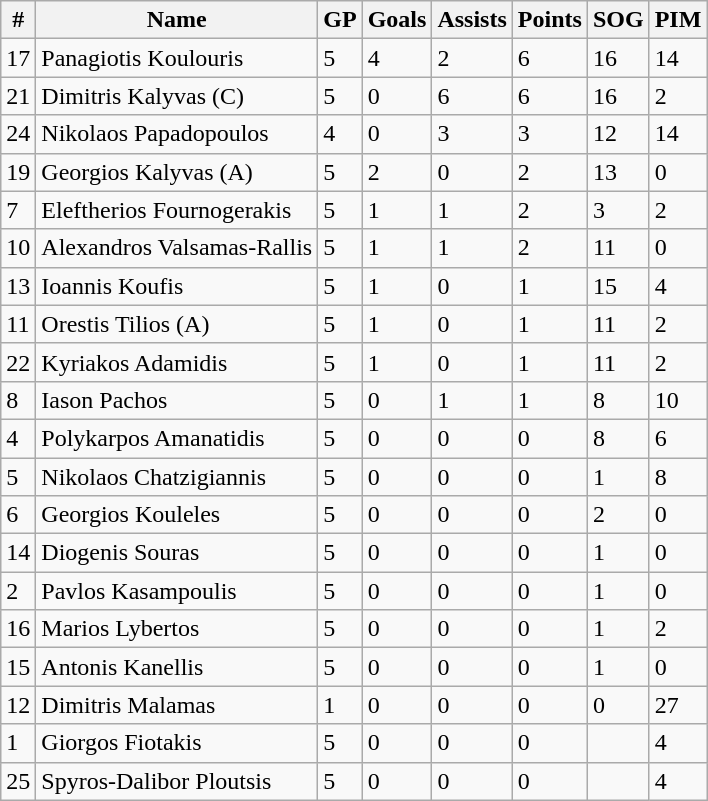<table class="wikitable">
<tr>
<th>#</th>
<th>Name</th>
<th>GP</th>
<th>Goals</th>
<th>Assists</th>
<th>Points</th>
<th>SOG</th>
<th>PIM</th>
</tr>
<tr>
<td>17</td>
<td>Panagiotis Koulouris</td>
<td>5</td>
<td>4</td>
<td>2</td>
<td>6</td>
<td>16</td>
<td>14</td>
</tr>
<tr>
<td>21</td>
<td>Dimitris Kalyvas (C)</td>
<td>5</td>
<td>0</td>
<td>6</td>
<td>6</td>
<td>16</td>
<td>2</td>
</tr>
<tr>
<td>24</td>
<td>Nikolaos Papadopoulos</td>
<td>4</td>
<td>0</td>
<td>3</td>
<td>3</td>
<td>12</td>
<td>14</td>
</tr>
<tr>
<td>19</td>
<td>Georgios Kalyvas (A)</td>
<td>5</td>
<td>2</td>
<td>0</td>
<td>2</td>
<td>13</td>
<td>0</td>
</tr>
<tr>
<td>7</td>
<td>Eleftherios Fournogerakis</td>
<td>5</td>
<td>1</td>
<td>1</td>
<td>2</td>
<td>3</td>
<td>2</td>
</tr>
<tr>
<td>10</td>
<td>Alexandros Valsamas-Rallis</td>
<td>5</td>
<td>1</td>
<td>1</td>
<td>2</td>
<td>11</td>
<td>0</td>
</tr>
<tr>
<td>13</td>
<td>Ioannis Koufis</td>
<td>5</td>
<td>1</td>
<td>0</td>
<td>1</td>
<td>15</td>
<td>4</td>
</tr>
<tr>
<td>11</td>
<td>Orestis Tilios (A)</td>
<td>5</td>
<td>1</td>
<td>0</td>
<td>1</td>
<td>11</td>
<td>2</td>
</tr>
<tr>
<td>22</td>
<td>Kyriakos Adamidis</td>
<td>5</td>
<td>1</td>
<td>0</td>
<td>1</td>
<td>11</td>
<td>2</td>
</tr>
<tr>
<td>8</td>
<td>Iason Pachos</td>
<td>5</td>
<td>0</td>
<td>1</td>
<td>1</td>
<td>8</td>
<td>10</td>
</tr>
<tr>
<td>4</td>
<td>Polykarpos Amanatidis</td>
<td>5</td>
<td>0</td>
<td>0</td>
<td>0</td>
<td>8</td>
<td>6</td>
</tr>
<tr>
<td>5</td>
<td>Nikolaos Chatzigiannis</td>
<td>5</td>
<td>0</td>
<td>0</td>
<td>0</td>
<td>1</td>
<td>8</td>
</tr>
<tr>
<td>6</td>
<td>Georgios Kouleles</td>
<td>5</td>
<td>0</td>
<td>0</td>
<td>0</td>
<td>2</td>
<td>0</td>
</tr>
<tr>
<td>14</td>
<td>Diogenis Souras</td>
<td>5</td>
<td>0</td>
<td>0</td>
<td>0</td>
<td>1</td>
<td>0</td>
</tr>
<tr>
<td>2</td>
<td>Pavlos Kasampoulis</td>
<td>5</td>
<td>0</td>
<td>0</td>
<td>0</td>
<td>1</td>
<td>0</td>
</tr>
<tr>
<td>16</td>
<td>Marios Lybertos</td>
<td>5</td>
<td>0</td>
<td>0</td>
<td>0</td>
<td>1</td>
<td>2</td>
</tr>
<tr>
<td>15</td>
<td>Antonis Kanellis</td>
<td>5</td>
<td>0</td>
<td>0</td>
<td>0</td>
<td>1</td>
<td>0</td>
</tr>
<tr>
<td>12</td>
<td>Dimitris Malamas</td>
<td>1</td>
<td>0</td>
<td>0</td>
<td>0</td>
<td>0</td>
<td>27</td>
</tr>
<tr>
<td>1</td>
<td>Giorgos Fiotakis</td>
<td>5</td>
<td>0</td>
<td>0</td>
<td>0</td>
<td></td>
<td>4</td>
</tr>
<tr>
<td>25</td>
<td>Spyros-Dalibor Ploutsis</td>
<td>5</td>
<td>0</td>
<td>0</td>
<td>0</td>
<td></td>
<td>4</td>
</tr>
</table>
